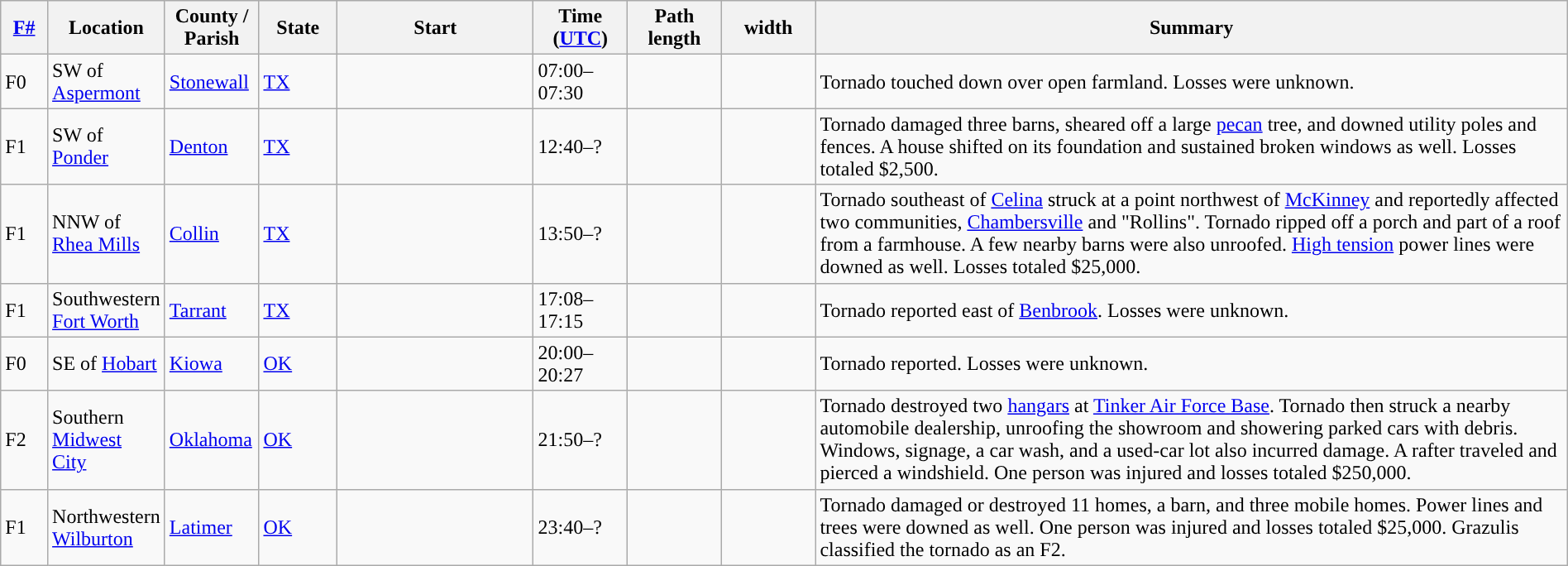<table class="wikitable sortable" style="width:100%;">
<tr>
<th scope="col"  style="width:3%; text-align:center;"><a href='#'>F#</a></th>
<th scope="col"  style="width:7%; text-align:center;" class="unsortable">Location</th>
<th scope="col"  style="width:6%; text-align:center;" class="unsortable">County / Parish</th>
<th scope="col"  style="width:5%; text-align:center;">State</th>
<th scope="col" text-align:center;">Start<br></th>
<th scope="col"  style="width:6%; text-align:center;">Time (<a href='#'>UTC</a>)</th>
<th scope="col"  style="width:6%; text-align:center;">Path length</th>
<th scope="col"  style="width:6%; text-align:center;"> width</th>
<th scope="col" class="unsortable" style="width:48%; text-align:center;">Summary</th>
</tr>
<tr>
<td>F0</td>
<td>SW of <a href='#'>Aspermont</a></td>
<td><a href='#'>Stonewall</a></td>
<td><a href='#'>TX</a></td>
<td></td>
<td>07:00–07:30</td>
<td></td>
<td></td>
<td>Tornado touched down over open farmland. Losses were unknown.</td>
</tr>
<tr>
<td>F1</td>
<td>SW of <a href='#'>Ponder</a></td>
<td><a href='#'>Denton</a></td>
<td><a href='#'>TX</a></td>
<td></td>
<td>12:40–?</td>
<td></td>
<td></td>
<td>Tornado damaged three barns, sheared off a large <a href='#'>pecan</a> tree, and downed utility poles and fences. A house shifted on its foundation and sustained broken windows as well. Losses totaled $2,500.</td>
</tr>
<tr>
<td>F1</td>
<td>NNW of <a href='#'>Rhea Mills</a></td>
<td><a href='#'>Collin</a></td>
<td><a href='#'>TX</a></td>
<td></td>
<td>13:50–?</td>
<td></td>
<td></td>
<td>Tornado southeast of <a href='#'>Celina</a> struck at a point  northwest of <a href='#'>McKinney</a> and reportedly affected two communities, <a href='#'>Chambersville</a> and "Rollins". Tornado ripped off a porch and part of a roof from a farmhouse. A few nearby barns were also unroofed. <a href='#'>High tension</a> power lines were downed as well. Losses totaled $25,000.</td>
</tr>
<tr>
<td>F1</td>
<td>Southwestern <a href='#'>Fort Worth</a></td>
<td><a href='#'>Tarrant</a></td>
<td><a href='#'>TX</a></td>
<td></td>
<td>17:08–17:15</td>
<td></td>
<td></td>
<td>Tornado reported east of <a href='#'>Benbrook</a>. Losses were unknown.</td>
</tr>
<tr>
<td>F0</td>
<td>SE of <a href='#'>Hobart</a></td>
<td><a href='#'>Kiowa</a></td>
<td><a href='#'>OK</a></td>
<td></td>
<td>20:00–20:27</td>
<td></td>
<td></td>
<td>Tornado reported. Losses were unknown.</td>
</tr>
<tr>
<td>F2</td>
<td>Southern <a href='#'>Midwest City</a></td>
<td><a href='#'>Oklahoma</a></td>
<td><a href='#'>OK</a></td>
<td></td>
<td>21:50–?</td>
<td></td>
<td></td>
<td>Tornado destroyed two <a href='#'>hangars</a> at <a href='#'>Tinker Air Force Base</a>. Tornado then struck a nearby automobile dealership, unroofing the showroom and showering parked cars with debris. Windows, signage, a car wash, and a used-car lot also incurred damage. A  rafter traveled  and pierced a windshield. One person was injured and losses totaled $250,000.</td>
</tr>
<tr>
<td>F1</td>
<td>Northwestern <a href='#'>Wilburton</a></td>
<td><a href='#'>Latimer</a></td>
<td><a href='#'>OK</a></td>
<td></td>
<td>23:40–?</td>
<td></td>
<td></td>
<td>Tornado damaged or destroyed 11 homes, a barn, and three mobile homes. Power lines and trees were downed as well. One person was injured and losses totaled $25,000. Grazulis classified the tornado as an F2.</td>
</tr>
</table>
